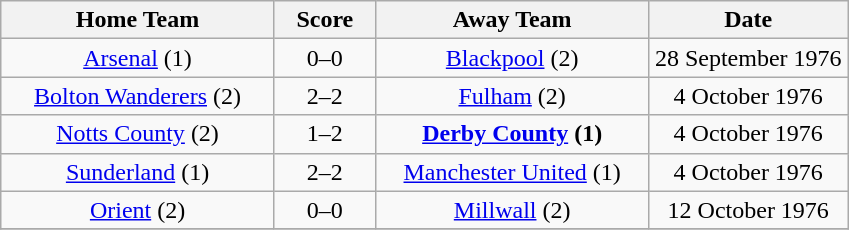<table class="wikitable" style="text-align:center;">
<tr>
<th width=175>Home Team</th>
<th width=60>Score</th>
<th width=175>Away Team</th>
<th width= 125>Date</th>
</tr>
<tr>
<td><a href='#'>Arsenal</a> (1)</td>
<td>0–0</td>
<td><a href='#'>Blackpool</a> (2)</td>
<td>28 September 1976</td>
</tr>
<tr>
<td><a href='#'>Bolton Wanderers</a> (2)</td>
<td>2–2</td>
<td><a href='#'>Fulham</a> (2)</td>
<td>4 October 1976</td>
</tr>
<tr>
<td><a href='#'>Notts County</a> (2)</td>
<td>1–2</td>
<td><strong><a href='#'>Derby County</a> (1)</strong></td>
<td>4 October 1976</td>
</tr>
<tr>
<td><a href='#'>Sunderland</a> (1)</td>
<td>2–2</td>
<td><a href='#'>Manchester United</a> (1)</td>
<td>4 October 1976</td>
</tr>
<tr>
<td><a href='#'>Orient</a> (2)</td>
<td>0–0</td>
<td><a href='#'>Millwall</a> (2)</td>
<td>12 October 1976</td>
</tr>
<tr>
</tr>
</table>
